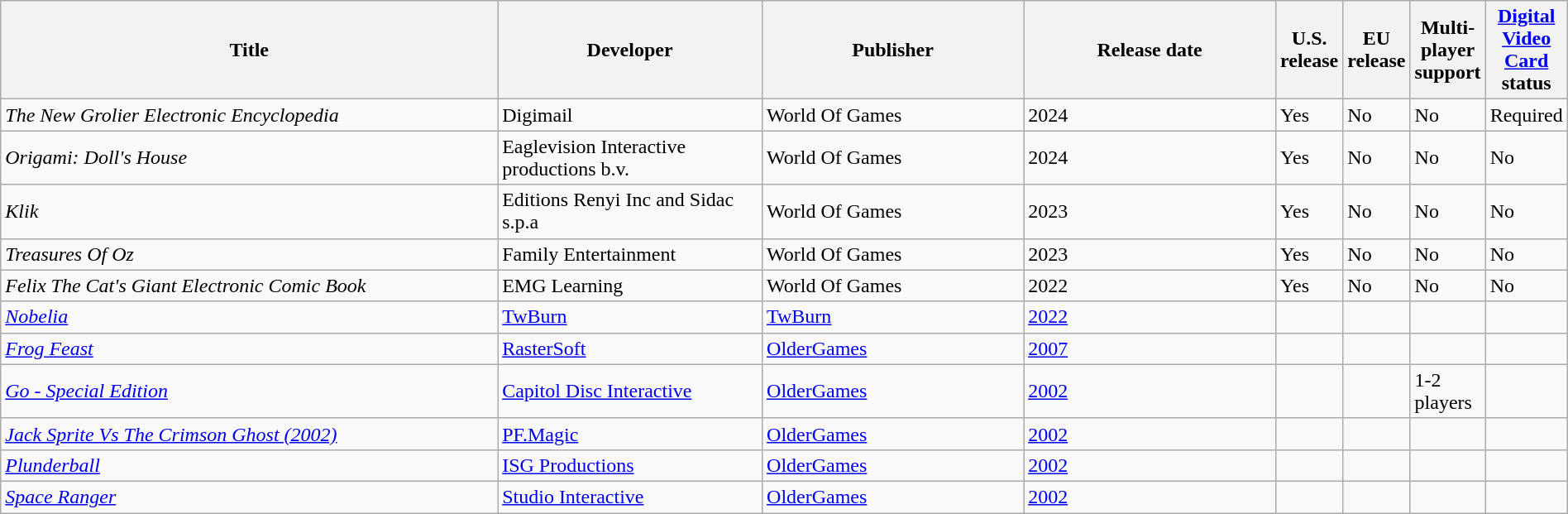<table class="wikitable sortable" style="width: 100%;" id="homebrewlist">
<tr>
<th width=40%>Title</th>
<th width=20%>Developer</th>
<th width=20%>Publisher</th>
<th width=20%>Release date</th>
<th width=20%>U.S. release</th>
<th width=20%>EU release</th>
<th width=20%>Multi-player support</th>
<th width=20%><a href='#'>Digital Video Card</a> status</th>
</tr>
<tr>
<td><em>The New Grolier Electronic Encyclopedia</em></td>
<td>Digimail</td>
<td>World Of Games</td>
<td>2024</td>
<td>Yes</td>
<td>No</td>
<td>No</td>
<td>Required</td>
</tr>
<tr>
<td><em>Origami: Doll's House</em></td>
<td>Eaglevision Interactive productions b.v.</td>
<td>World Of Games</td>
<td>2024</td>
<td>Yes</td>
<td>No</td>
<td>No</td>
<td>No</td>
</tr>
<tr>
<td><em>Klik</em></td>
<td>Editions Renyi Inc and Sidac s.p.a</td>
<td>World Of Games</td>
<td>2023</td>
<td>Yes</td>
<td>No</td>
<td>No</td>
<td>No</td>
</tr>
<tr>
<td><em>Treasures Of Oz</em></td>
<td>Family Entertainment</td>
<td>World Of Games</td>
<td>2023</td>
<td>Yes</td>
<td>No</td>
<td>No</td>
<td>No</td>
</tr>
<tr>
<td><em>Felix The Cat's Giant Electronic Comic Book</em></td>
<td>EMG Learning</td>
<td>World Of Games</td>
<td>2022</td>
<td>Yes</td>
<td>No</td>
<td>No</td>
<td>No</td>
</tr>
<tr |>
<td><em><a href='#'>Nobelia</a></em></td>
<td><a href='#'>TwBurn</a></td>
<td><a href='#'>TwBurn</a></td>
<td><a href='#'>2022</a></td>
<td></td>
<td></td>
<td></td>
<td></td>
</tr>
<tr>
<td><em><a href='#'>Frog Feast</a></em></td>
<td><a href='#'>RasterSoft</a></td>
<td><a href='#'>OlderGames</a></td>
<td><a href='#'>2007</a></td>
<td></td>
<td></td>
<td></td>
<td></td>
</tr>
<tr>
<td><em><a href='#'>Go - Special Edition</a></em></td>
<td><a href='#'>Capitol Disc Interactive</a></td>
<td><a href='#'>OlderGames</a></td>
<td><a href='#'>2002</a></td>
<td></td>
<td></td>
<td>1-2 players</td>
<td></td>
</tr>
<tr>
<td><em><a href='#'>Jack Sprite Vs The Crimson Ghost (2002)</a></em></td>
<td><a href='#'>PF.Magic</a></td>
<td><a href='#'>OlderGames</a></td>
<td><a href='#'>2002</a></td>
<td></td>
<td></td>
<td></td>
<td></td>
</tr>
<tr>
<td><em><a href='#'>Plunderball</a></em></td>
<td><a href='#'>ISG Productions</a></td>
<td><a href='#'>OlderGames</a></td>
<td><a href='#'>2002</a></td>
<td></td>
<td></td>
<td></td>
<td></td>
</tr>
<tr>
<td><em><a href='#'>Space Ranger</a></em></td>
<td><a href='#'>Studio Interactive</a></td>
<td><a href='#'>OlderGames</a></td>
<td><a href='#'>2002</a></td>
<td></td>
<td></td>
<td></td>
<td></td>
</tr>
</table>
